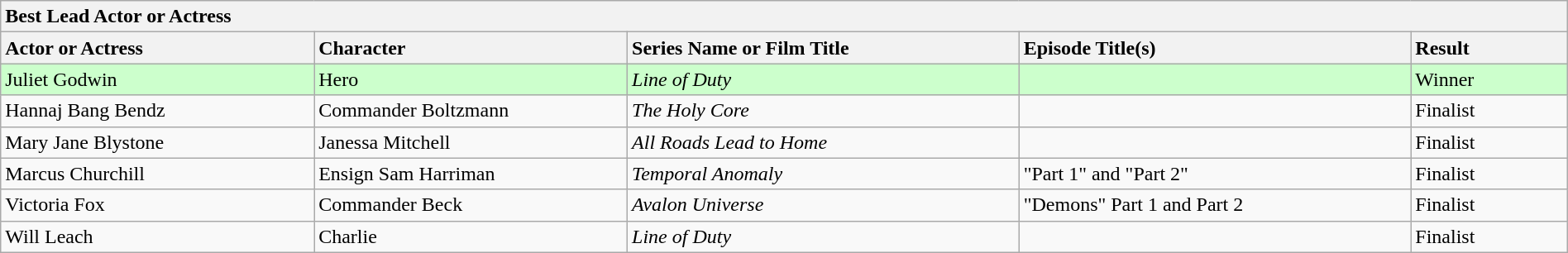<table class="wikitable" width=100%>
<tr>
<th colspan="5" ! style="text-align:left;">Best Lead Actor or Actress</th>
</tr>
<tr>
<th style="text-align:left; width: 20%;"><strong>Actor or Actress</strong></th>
<th style="text-align:left; width: 20%;"><strong>Character</strong></th>
<th style="text-align:left; width: 25%;"><strong>Series Name or Film Title</strong></th>
<th style="text-align:left; width: 25%;"><strong>Episode Title(s)</strong></th>
<th style="text-align:left; width: 10%;"><strong>Result</strong></th>
</tr>
<tr style="background-color:#ccffcc;">
<td>Juliet Godwin</td>
<td>Hero</td>
<td><em>Line of Duty</em></td>
<td></td>
<td>Winner</td>
</tr>
<tr>
<td>Hannaj Bang Bendz</td>
<td>Commander Boltzmann</td>
<td><em>The Holy Core</em></td>
<td></td>
<td>Finalist</td>
</tr>
<tr>
<td>Mary Jane Blystone</td>
<td>Janessa Mitchell</td>
<td><em>All Roads Lead to Home</em></td>
<td></td>
<td>Finalist</td>
</tr>
<tr>
<td>Marcus Churchill</td>
<td>Ensign Sam Harriman</td>
<td><em>Temporal Anomaly</em></td>
<td>"Part 1" and "Part 2"</td>
<td>Finalist</td>
</tr>
<tr>
<td>Victoria Fox</td>
<td>Commander Beck</td>
<td><em>Avalon Universe</em></td>
<td>"Demons" Part 1 and Part 2</td>
<td>Finalist</td>
</tr>
<tr>
<td>Will Leach</td>
<td>Charlie</td>
<td><em>Line of Duty</em></td>
<td></td>
<td>Finalist</td>
</tr>
</table>
